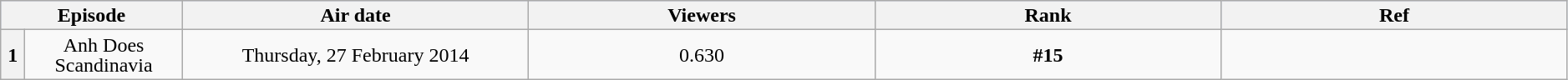<table class="wikitable plainrowheaders" style="text-align:center; line-height:16px; width:99%;">
<tr style="background:#C1D8FF;">
<th colspan="2" width=2%>Episode</th>
<th width=8%>Air date</th>
<th width=8%>Viewers</th>
<th width=8%>Rank</th>
<th width=8%>Ref</th>
</tr>
<tr>
<th>1</th>
<td>Anh Does Scandinavia</td>
<td>Thursday, 27 February 2014</td>
<td>0.630</td>
<td><strong>#15</strong></td>
<td></td>
</tr>
</table>
